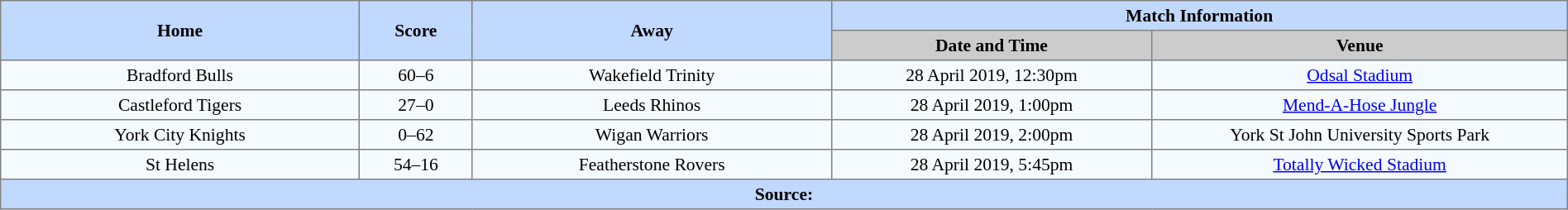<table border=1 style="border-collapse:collapse; font-size:90%; text-align:center;" cellpadding=3 cellspacing=0 width=100%>
<tr bgcolor=#C1D8FF>
<th rowspan=2 width=19%>Home</th>
<th rowspan=2 width=6%>Score</th>
<th rowspan=2 width=19%>Away</th>
<th colspan=2>Match Information</th>
</tr>
<tr bgcolor=#CCCCCC>
<th width=17%>Date and Time</th>
<th width=22%>Venue</th>
</tr>
<tr bgcolor=#F5FAFF>
<td> Bradford Bulls</td>
<td>60–6</td>
<td> Wakefield Trinity</td>
<td>28 April 2019, 12:30pm</td>
<td><a href='#'>Odsal Stadium</a></td>
</tr>
<tr bgcolor=#F5FAFF>
<td> Castleford Tigers</td>
<td>27–0</td>
<td> Leeds Rhinos</td>
<td>28 April 2019, 1:00pm</td>
<td><a href='#'>Mend-A-Hose Jungle</a></td>
</tr>
<tr bgcolor=#F5FAFF>
<td> York City Knights</td>
<td>0–62</td>
<td> Wigan Warriors</td>
<td>28 April 2019, 2:00pm</td>
<td>York St John University Sports Park</td>
</tr>
<tr bgcolor=#F5FAFF>
<td> St Helens</td>
<td>54–16</td>
<td> Featherstone Rovers</td>
<td>28 April 2019, 5:45pm</td>
<td><a href='#'>Totally Wicked Stadium</a></td>
</tr>
<tr style="background:#c1d8ff;">
<th colspan=6>Source:</th>
</tr>
</table>
